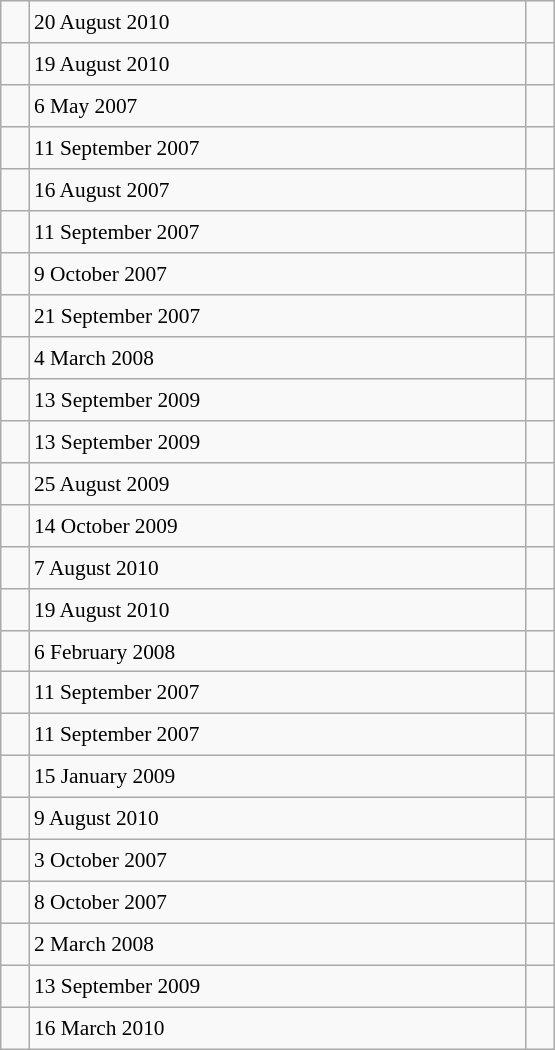<table class="wikitable" style="font-size: 89%; float: left; width: 26em; margin-right: 1em; height: 700px">
<tr>
<td></td>
<td>20 August 2010</td>
<td></td>
</tr>
<tr>
<td></td>
<td>19 August 2010</td>
<td></td>
</tr>
<tr>
<td></td>
<td>6 May 2007</td>
<td></td>
</tr>
<tr>
<td></td>
<td>11 September 2007</td>
<td></td>
</tr>
<tr>
<td></td>
<td>16 August 2007</td>
<td></td>
</tr>
<tr>
<td></td>
<td>11 September 2007</td>
<td></td>
</tr>
<tr>
<td></td>
<td>9 October 2007</td>
<td></td>
</tr>
<tr>
<td></td>
<td>21 September 2007</td>
<td></td>
</tr>
<tr>
<td></td>
<td>4 March 2008</td>
<td></td>
</tr>
<tr>
<td></td>
<td>13 September 2009</td>
<td></td>
</tr>
<tr>
<td></td>
<td>13 September 2009</td>
<td></td>
</tr>
<tr>
<td></td>
<td>25 August 2009</td>
<td></td>
</tr>
<tr>
<td></td>
<td>14 October 2009</td>
<td></td>
</tr>
<tr>
<td></td>
<td>7 August 2010</td>
<td></td>
</tr>
<tr>
<td></td>
<td>19 August 2010</td>
<td></td>
</tr>
<tr>
<td></td>
<td>6 February 2008</td>
<td></td>
</tr>
<tr>
<td></td>
<td>11 September 2007</td>
<td></td>
</tr>
<tr>
<td></td>
<td>11 September 2007</td>
<td></td>
</tr>
<tr>
<td></td>
<td>15 January 2009</td>
<td></td>
</tr>
<tr>
<td></td>
<td>9 August 2010</td>
<td></td>
</tr>
<tr>
<td></td>
<td>3 October 2007</td>
<td></td>
</tr>
<tr>
<td></td>
<td>8 October 2007</td>
<td></td>
</tr>
<tr>
<td></td>
<td>2 March 2008</td>
<td></td>
</tr>
<tr>
<td></td>
<td>13 September 2009</td>
<td></td>
</tr>
<tr>
<td></td>
<td>16 March 2010</td>
<td></td>
</tr>
</table>
